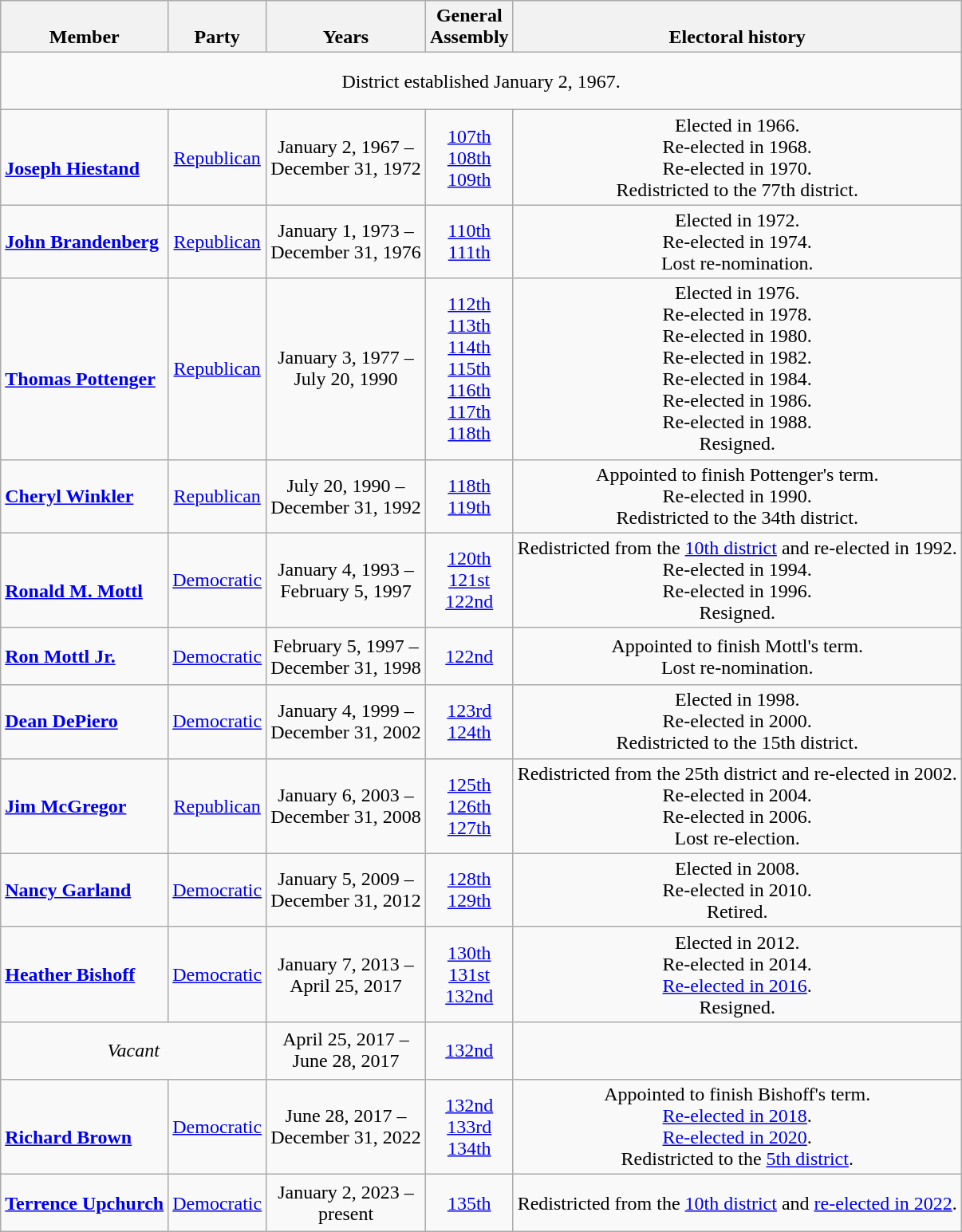<table class=wikitable style="text-align:center">
<tr valign=bottom>
<th>Member</th>
<th>Party</th>
<th>Years</th>
<th>General<br>Assembly</th>
<th>Electoral history</th>
</tr>
<tr style="height:3em">
<td colspan=5>District established January 2, 1967.</td>
</tr>
<tr style="height:3em">
<td align=left><br><strong><a href='#'>Joseph Hiestand</a></strong><br></td>
<td><a href='#'>Republican</a></td>
<td>January 2, 1967 –<br>December 31, 1972</td>
<td><a href='#'>107th</a><br><a href='#'>108th</a><br><a href='#'>109th</a></td>
<td>Elected in 1966.<br>Re-elected in 1968.<br>Re-elected in 1970.<br>Redistricted to the 77th district.</td>
</tr>
<tr style="height:3em">
<td align=left><strong><a href='#'>John Brandenberg</a></strong><br></td>
<td><a href='#'>Republican</a></td>
<td>January 1, 1973 –<br>December 31, 1976</td>
<td><a href='#'>110th</a><br><a href='#'>111th</a></td>
<td>Elected in 1972.<br>Re-elected in 1974.<br>Lost re-nomination.</td>
</tr>
<tr style="height:3em">
<td align=left><br><strong><a href='#'>Thomas Pottenger</a></strong><br></td>
<td><a href='#'>Republican</a></td>
<td>January 3, 1977 –<br>July 20, 1990</td>
<td><a href='#'>112th</a><br><a href='#'>113th</a><br><a href='#'>114th</a><br><a href='#'>115th</a><br><a href='#'>116th</a><br><a href='#'>117th</a><br><a href='#'>118th</a></td>
<td>Elected in 1976.<br>Re-elected in 1978.<br>Re-elected in 1980.<br>Re-elected in 1982.<br>Re-elected in 1984.<br>Re-elected in 1986.<br>Re-elected in 1988.<br>Resigned.</td>
</tr>
<tr style="height:3em">
<td align=left><strong><a href='#'>Cheryl Winkler</a></strong><br></td>
<td><a href='#'>Republican</a></td>
<td>July 20, 1990 –<br>December 31, 1992</td>
<td><a href='#'>118th</a><br><a href='#'>119th</a></td>
<td>Appointed to finish Pottenger's term.<br>Re-elected in 1990.<br>Redistricted to the 34th district.</td>
</tr>
<tr style="height:3em">
<td align=left><br><strong><a href='#'>Ronald M. Mottl</a></strong><br></td>
<td><a href='#'>Democratic</a></td>
<td>January 4, 1993 –<br>February 5, 1997</td>
<td><a href='#'>120th</a><br><a href='#'>121st</a><br><a href='#'>122nd</a></td>
<td>Redistricted from the <a href='#'>10th district</a> and re-elected in 1992.<br>Re-elected in 1994.<br>Re-elected in 1996.<br>Resigned.</td>
</tr>
<tr style="height:3em">
<td align=left><strong><a href='#'>Ron Mottl Jr.</a></strong><br></td>
<td><a href='#'>Democratic</a></td>
<td>February 5, 1997 –<br>December 31, 1998</td>
<td><a href='#'>122nd</a></td>
<td>Appointed to finish Mottl's term.<br>Lost re-nomination.</td>
</tr>
<tr style="height:3em">
<td align=left><strong><a href='#'>Dean DePiero</a></strong><br></td>
<td><a href='#'>Democratic</a></td>
<td>January 4, 1999 –<br>December 31, 2002</td>
<td><a href='#'>123rd</a><br><a href='#'>124th</a></td>
<td>Elected in 1998.<br>Re-elected in 2000.<br>Redistricted to the 15th district.</td>
</tr>
<tr style="height:3em">
<td align=left><strong><a href='#'>Jim McGregor</a></strong><br></td>
<td><a href='#'>Republican</a></td>
<td>January 6, 2003 –<br>December 31, 2008</td>
<td><a href='#'>125th</a><br><a href='#'>126th</a><br><a href='#'>127th</a></td>
<td>Redistricted from the 25th district and re-elected in 2002.<br>Re-elected in 2004.<br>Re-elected in 2006.<br>Lost re-election.</td>
</tr>
<tr style="height:3em">
<td align=left><strong><a href='#'>Nancy Garland</a></strong><br></td>
<td><a href='#'>Democratic</a></td>
<td>January 5, 2009 –<br>December 31, 2012</td>
<td><a href='#'>128th</a><br><a href='#'>129th</a></td>
<td>Elected in 2008.<br>Re-elected in 2010.<br>Retired.</td>
</tr>
<tr style="height:3em">
<td align=left><strong><a href='#'>Heather Bishoff</a></strong><br></td>
<td><a href='#'>Democratic</a></td>
<td>January 7, 2013 –<br>April 25, 2017</td>
<td><a href='#'>130th</a><br><a href='#'>131st</a><br><a href='#'>132nd</a></td>
<td>Elected in 2012.<br>Re-elected in 2014.<br><a href='#'>Re-elected in 2016</a>.<br>Resigned.</td>
</tr>
<tr style="height:3em">
<td colspan=2><em>Vacant</em></td>
<td nowrap>April 25, 2017 –<br>June 28, 2017</td>
<td><a href='#'>132nd</a></td>
<td></td>
</tr>
<tr style="height:3em">
<td align=left><br><strong><a href='#'>Richard Brown</a></strong><br></td>
<td><a href='#'>Democratic</a></td>
<td>June 28, 2017 –<br>December 31, 2022</td>
<td><a href='#'>132nd</a><br><a href='#'>133rd</a><br><a href='#'>134th</a></td>
<td>Appointed to finish Bishoff's term.<br><a href='#'>Re-elected in 2018</a>.<br><a href='#'>Re-elected in 2020</a>.<br>Redistricted to the <a href='#'>5th district</a>.</td>
</tr>
<tr style="height:3em">
<td align=left><strong><a href='#'>Terrence Upchurch</a></strong><br></td>
<td><a href='#'>Democratic</a></td>
<td>January 2, 2023 –<br>present</td>
<td><a href='#'>135th</a></td>
<td>Redistricted from the <a href='#'>10th district</a> and <a href='#'>re-elected in 2022</a>.</td>
</tr>
</table>
